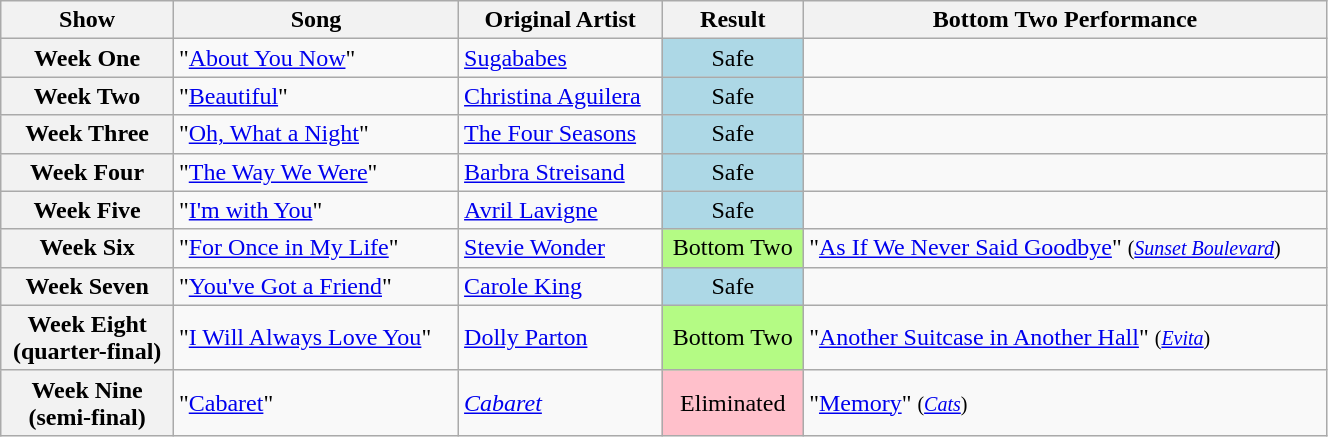<table class="wikitable" width="70%">
<tr>
<th>Show</th>
<th>Song</th>
<th>Original Artist</th>
<th>Result</th>
<th>Bottom Two Performance</th>
</tr>
<tr>
<th>Week One</th>
<td>"<a href='#'>About You Now</a>"</td>
<td><a href='#'>Sugababes</a></td>
<td style="background:lightblue;" align="center">Safe</td>
<td></td>
</tr>
<tr>
<th>Week Two</th>
<td>"<a href='#'>Beautiful</a>"</td>
<td><a href='#'>Christina Aguilera</a></td>
<td style="background:lightblue;" align="center">Safe</td>
<td></td>
</tr>
<tr>
<th>Week Three</th>
<td>"<a href='#'>Oh, What a Night</a>"</td>
<td><a href='#'>The Four Seasons</a></td>
<td style="background:lightblue;" align="center">Safe</td>
<td></td>
</tr>
<tr>
<th>Week Four</th>
<td>"<a href='#'>The Way We Were</a>"</td>
<td><a href='#'>Barbra Streisand</a></td>
<td style="background:lightblue;" align="center">Safe</td>
<td></td>
</tr>
<tr>
<th>Week Five</th>
<td>"<a href='#'>I'm with You</a>"</td>
<td><a href='#'>Avril Lavigne</a></td>
<td style="background:lightblue;" align="center">Safe</td>
<td></td>
</tr>
<tr>
<th>Week Six</th>
<td>"<a href='#'>For Once in My Life</a>"</td>
<td><a href='#'>Stevie Wonder</a></td>
<td style="background:#B4FB84;" align="center">Bottom Two</td>
<td>"<a href='#'>As If We Never Said Goodbye</a>" <small>(<em><a href='#'>Sunset Boulevard</a></em>)</small></td>
</tr>
<tr>
<th>Week Seven</th>
<td>"<a href='#'>You've Got a Friend</a>"</td>
<td><a href='#'>Carole King</a></td>
<td style="background:lightblue;" align="center">Safe</td>
<td></td>
</tr>
<tr>
<th>Week Eight <br> (quarter-final)</th>
<td>"<a href='#'>I Will Always Love You</a>"</td>
<td><a href='#'>Dolly Parton</a></td>
<td style="background:#B4FB84;" align="center">Bottom Two</td>
<td>"<a href='#'>Another Suitcase in Another Hall</a>" <small>(<em><a href='#'>Evita</a></em>)</small></td>
</tr>
<tr>
<th>Week Nine <br> (semi-final)</th>
<td>"<a href='#'>Cabaret</a>"</td>
<td><em><a href='#'>Cabaret</a></em></td>
<td style="background:pink;" align="center">Eliminated</td>
<td>"<a href='#'>Memory</a>" <small>(<em><a href='#'>Cats</a></em>)</small></td>
</tr>
</table>
